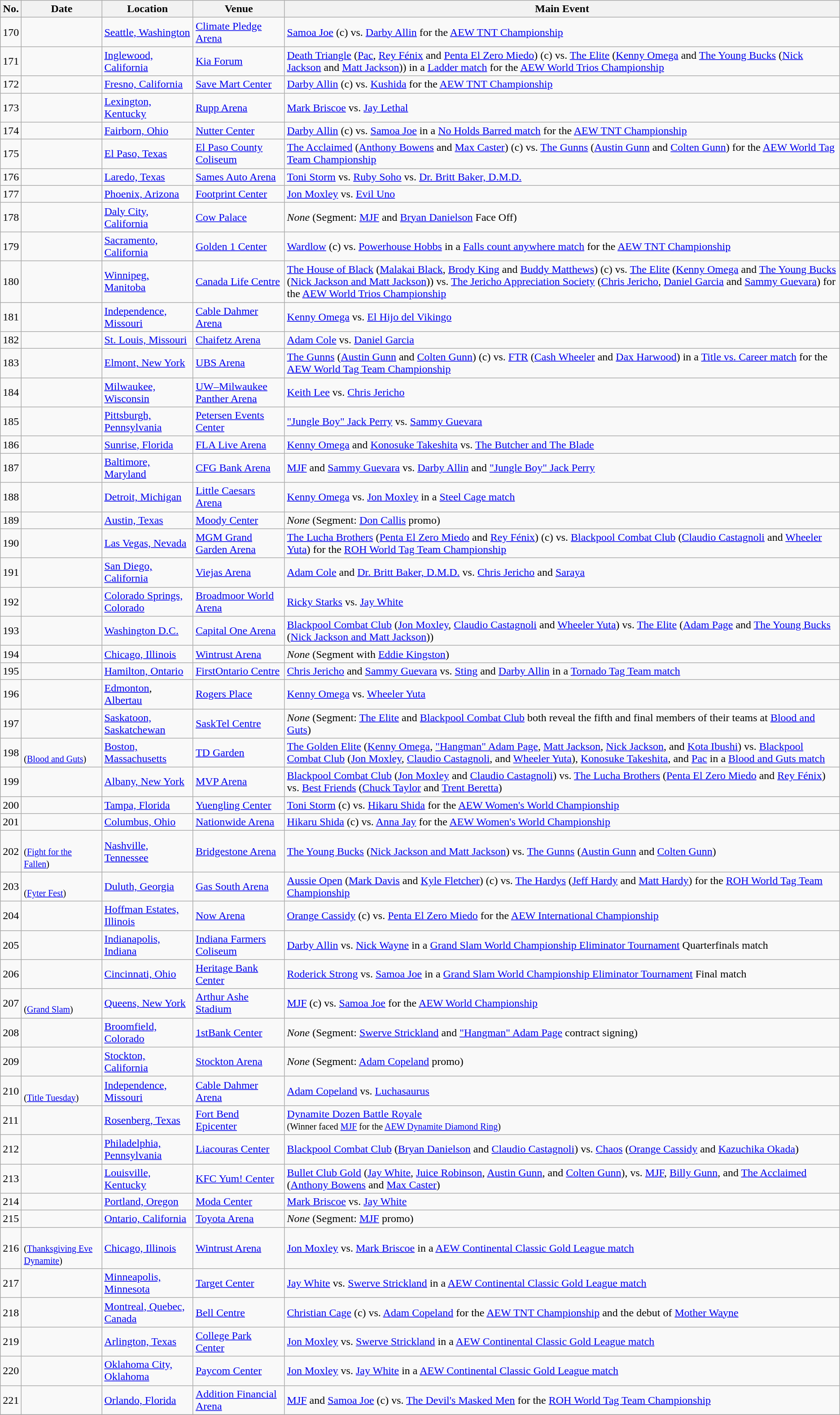<table class="wikitable sortable">
<tr>
<th>No.</th>
<th>Date</th>
<th>Location</th>
<th>Venue</th>
<th>Main Event</th>
</tr>
<tr>
<td>170</td>
<td></td>
<td><a href='#'>Seattle, Washington</a></td>
<td><a href='#'>Climate Pledge Arena</a></td>
<td><a href='#'>Samoa Joe</a> (c) vs. <a href='#'>Darby Allin</a> for the <a href='#'>AEW TNT Championship</a></td>
</tr>
<tr>
<td>171</td>
<td></td>
<td><a href='#'>Inglewood, California</a></td>
<td><a href='#'>Kia Forum</a></td>
<td><a href='#'>Death Triangle</a>  (<a href='#'>Pac</a>, <a href='#'>Rey Fénix</a> and <a href='#'>Penta El Zero Miedo</a>) (c) vs. <a href='#'>The Elite</a> (<a href='#'>Kenny Omega</a> and <a href='#'>The Young Bucks</a> (<a href='#'>Nick Jackson</a> and <a href='#'>Matt Jackson</a>)) in a <a href='#'>Ladder match</a> for the <a href='#'>AEW World Trios Championship</a><br></td>
</tr>
<tr>
<td>172</td>
<td></td>
<td><a href='#'>Fresno, California</a></td>
<td><a href='#'>Save Mart Center</a></td>
<td><a href='#'>Darby Allin</a> (c) vs. <a href='#'>Kushida</a> for the <a href='#'>AEW TNT Championship</a></td>
</tr>
<tr>
<td>173</td>
<td></td>
<td><a href='#'>Lexington, Kentucky</a></td>
<td><a href='#'>Rupp Arena</a></td>
<td><a href='#'>Mark Briscoe</a> vs. <a href='#'>Jay Lethal</a></td>
</tr>
<tr>
<td>174</td>
<td></td>
<td><a href='#'>Fairborn, Ohio</a></td>
<td><a href='#'>Nutter Center</a></td>
<td><a href='#'>Darby Allin</a> (c) vs. <a href='#'>Samoa Joe</a> in a <a href='#'>No Holds Barred match</a> for the <a href='#'>AEW TNT Championship</a></td>
</tr>
<tr>
<td>175</td>
<td></td>
<td><a href='#'>El Paso, Texas</a></td>
<td><a href='#'>El Paso County Coliseum</a></td>
<td><a href='#'>The Acclaimed</a> (<a href='#'>Anthony Bowens</a> and <a href='#'>Max Caster</a>) (c) vs. <a href='#'>The Gunns</a> (<a href='#'>Austin Gunn</a> and <a href='#'>Colten Gunn</a>) for the <a href='#'>AEW World Tag Team Championship</a></td>
</tr>
<tr>
<td>176</td>
<td></td>
<td><a href='#'>Laredo, Texas</a></td>
<td><a href='#'>Sames Auto Arena</a></td>
<td><a href='#'>Toni Storm</a> vs. <a href='#'>Ruby Soho</a> vs. <a href='#'>Dr. Britt Baker, D.M.D.</a></td>
</tr>
<tr>
<td>177</td>
<td></td>
<td><a href='#'>Phoenix, Arizona</a></td>
<td><a href='#'>Footprint Center</a></td>
<td><a href='#'>Jon Moxley</a> vs. <a href='#'>Evil Uno</a></td>
</tr>
<tr>
<td>178</td>
<td></td>
<td><a href='#'>Daly City, California</a></td>
<td><a href='#'>Cow Palace</a></td>
<td><em>None</em> (Segment: <a href='#'>MJF</a> and <a href='#'>Bryan Danielson</a> Face Off)</td>
</tr>
<tr>
<td>179</td>
<td></td>
<td><a href='#'>Sacramento, California</a></td>
<td><a href='#'>Golden 1 Center</a></td>
<td><a href='#'>Wardlow</a> (c) vs. <a href='#'>Powerhouse Hobbs</a> in a <a href='#'>Falls count anywhere match</a> for the <a href='#'>AEW TNT Championship</a></td>
</tr>
<tr>
<td>180</td>
<td></td>
<td><a href='#'>Winnipeg, Manitoba</a></td>
<td><a href='#'>Canada Life Centre</a></td>
<td><a href='#'>The House of Black</a> (<a href='#'>Malakai Black</a>, <a href='#'>Brody King</a> and <a href='#'>Buddy Matthews</a>) (c) vs. <a href='#'>The Elite</a> (<a href='#'>Kenny Omega</a> and <a href='#'>The Young Bucks</a> (<a href='#'>Nick Jackson and Matt Jackson</a>)) vs. <a href='#'>The Jericho Appreciation Society</a> (<a href='#'>Chris Jericho</a>, <a href='#'>Daniel Garcia</a> and <a href='#'>Sammy Guevara</a>) for the <a href='#'>AEW World Trios Championship</a></td>
</tr>
<tr>
<td>181</td>
<td></td>
<td><a href='#'>Independence, Missouri</a></td>
<td><a href='#'>Cable Dahmer Arena</a></td>
<td><a href='#'>Kenny Omega</a> vs. <a href='#'>El Hijo del Vikingo</a></td>
</tr>
<tr>
<td>182</td>
<td></td>
<td><a href='#'>St. Louis, Missouri</a></td>
<td><a href='#'>Chaifetz Arena</a></td>
<td><a href='#'>Adam Cole</a> vs. <a href='#'>Daniel Garcia</a></td>
</tr>
<tr>
<td>183</td>
<td></td>
<td><a href='#'>Elmont, New York</a></td>
<td><a href='#'>UBS Arena</a></td>
<td><a href='#'>The Gunns</a> (<a href='#'>Austin Gunn</a> and <a href='#'>Colten Gunn</a>) (c) vs. <a href='#'>FTR</a> (<a href='#'>Cash Wheeler</a> and <a href='#'>Dax Harwood</a>) in a <a href='#'>Title vs. Career match</a> for the <a href='#'>AEW World Tag Team Championship</a></td>
</tr>
<tr>
<td>184</td>
<td></td>
<td><a href='#'>Milwaukee, Wisconsin</a></td>
<td><a href='#'>UW–Milwaukee Panther Arena</a></td>
<td><a href='#'>Keith Lee</a> vs. <a href='#'>Chris Jericho</a></td>
</tr>
<tr>
<td>185</td>
<td></td>
<td><a href='#'>Pittsburgh, Pennsylvania</a></td>
<td><a href='#'>Petersen Events Center</a></td>
<td><a href='#'>"Jungle Boy" Jack Perry</a> vs. <a href='#'>Sammy Guevara</a></td>
</tr>
<tr>
<td>186</td>
<td></td>
<td><a href='#'>Sunrise, Florida</a></td>
<td><a href='#'>FLA Live Arena</a></td>
<td><a href='#'>Kenny Omega</a> and <a href='#'>Konosuke Takeshita</a> vs. <a href='#'>The Butcher and The Blade</a></td>
</tr>
<tr>
<td>187</td>
<td></td>
<td><a href='#'>Baltimore, Maryland</a></td>
<td><a href='#'>CFG Bank Arena</a></td>
<td><a href='#'>MJF</a> and <a href='#'>Sammy Guevara</a> vs. <a href='#'>Darby Allin</a> and <a href='#'>"Jungle Boy" Jack Perry</a></td>
</tr>
<tr>
<td>188</td>
<td></td>
<td><a href='#'>Detroit, Michigan</a></td>
<td><a href='#'>Little Caesars Arena</a></td>
<td><a href='#'>Kenny Omega</a> vs. <a href='#'>Jon Moxley</a> in a <a href='#'>Steel Cage match</a></td>
</tr>
<tr>
<td>189</td>
<td></td>
<td><a href='#'>Austin, Texas</a></td>
<td><a href='#'>Moody Center</a></td>
<td><em>None</em> (Segment: <a href='#'>Don Callis</a> promo)</td>
</tr>
<tr>
<td>190</td>
<td></td>
<td><a href='#'>Las Vegas, Nevada</a></td>
<td><a href='#'>MGM Grand Garden Arena</a></td>
<td><a href='#'>The Lucha Brothers</a> (<a href='#'>Penta El Zero Miedo</a> and <a href='#'>Rey Fénix</a>) (c) vs. <a href='#'>Blackpool Combat Club</a> (<a href='#'>Claudio Castagnoli</a> and <a href='#'>Wheeler Yuta</a>) for the <a href='#'>ROH World Tag Team Championship</a></td>
</tr>
<tr>
<td>191</td>
<td></td>
<td><a href='#'>San Diego, California</a></td>
<td><a href='#'>Viejas Arena</a></td>
<td><a href='#'>Adam Cole</a> and <a href='#'>Dr. Britt Baker, D.M.D.</a> vs. <a href='#'>Chris Jericho</a> and <a href='#'>Saraya</a></td>
</tr>
<tr>
<td>192</td>
<td></td>
<td><a href='#'>Colorado Springs, Colorado</a></td>
<td><a href='#'>Broadmoor World Arena</a></td>
<td><a href='#'>Ricky Starks</a> vs. <a href='#'>Jay White</a></td>
</tr>
<tr>
<td>193</td>
<td></td>
<td><a href='#'>Washington D.C.</a></td>
<td><a href='#'>Capital One Arena</a></td>
<td><a href='#'>Blackpool Combat Club</a> (<a href='#'>Jon Moxley</a>, <a href='#'>Claudio Castagnoli</a> and <a href='#'>Wheeler Yuta</a>) vs. <a href='#'>The Elite</a> (<a href='#'>Adam Page</a> and <a href='#'>The Young Bucks</a> (<a href='#'>Nick Jackson and Matt Jackson</a>))</td>
</tr>
<tr>
<td>194</td>
<td></td>
<td><a href='#'>Chicago, Illinois</a></td>
<td><a href='#'>Wintrust Arena</a></td>
<td><em>None</em> (Segment with <a href='#'>Eddie Kingston</a>)</td>
</tr>
<tr>
<td>195</td>
<td></td>
<td><a href='#'>Hamilton, Ontario</a></td>
<td><a href='#'>FirstOntario Centre</a></td>
<td><a href='#'>Chris Jericho</a> and <a href='#'>Sammy Guevara</a> vs. <a href='#'>Sting</a> and <a href='#'>Darby Allin</a> in a <a href='#'>Tornado Tag Team match</a></td>
</tr>
<tr>
<td>196</td>
<td></td>
<td><a href='#'>Edmonton</a>, <a href='#'>Albertau</a></td>
<td><a href='#'>Rogers Place</a></td>
<td><a href='#'>Kenny Omega</a> vs. <a href='#'>Wheeler Yuta</a></td>
</tr>
<tr>
<td>197</td>
<td></td>
<td><a href='#'>Saskatoon, Saskatchewan</a></td>
<td><a href='#'>SaskTel Centre</a></td>
<td><em>None</em> (Segment: <a href='#'>The Elite</a> and <a href='#'>Blackpool Combat Club</a> both reveal the fifth and final members of their teams at <a href='#'>Blood and Guts</a>)</td>
</tr>
<tr>
<td>198</td>
<td><br><small>(<a href='#'>Blood and Guts</a>)</small></td>
<td><a href='#'>Boston, Massachusetts</a></td>
<td><a href='#'>TD Garden</a></td>
<td><a href='#'>The Golden Elite</a> (<a href='#'>Kenny Omega</a>, <a href='#'>"Hangman" Adam Page</a>, <a href='#'>Matt Jackson</a>, <a href='#'>Nick Jackson</a>, and <a href='#'>Kota Ibushi</a>) vs. <a href='#'>Blackpool Combat Club</a> (<a href='#'>Jon Moxley</a>, <a href='#'>Claudio Castagnoli</a>, and <a href='#'>Wheeler Yuta</a>), <a href='#'>Konosuke Takeshita</a>, and <a href='#'>Pac</a> in a <a href='#'>Blood and Guts match</a></td>
</tr>
<tr>
<td>199</td>
<td></td>
<td><a href='#'>Albany, New York</a></td>
<td><a href='#'>MVP Arena</a></td>
<td><a href='#'>Blackpool Combat Club</a> (<a href='#'>Jon Moxley</a> and <a href='#'>Claudio Castagnoli</a>) vs. <a href='#'>The Lucha Brothers</a> (<a href='#'>Penta El Zero Miedo</a> and <a href='#'>Rey Fénix</a>) vs. <a href='#'>Best Friends</a> (<a href='#'>Chuck Taylor</a> and <a href='#'>Trent Beretta</a>)</td>
</tr>
<tr>
<td>200</td>
<td></td>
<td><a href='#'>Tampa, Florida</a></td>
<td><a href='#'>Yuengling Center</a></td>
<td><a href='#'>Toni Storm</a> (c) vs. <a href='#'>Hikaru Shida</a> for the <a href='#'>AEW Women's World Championship</a></td>
</tr>
<tr>
<td>201</td>
<td></td>
<td><a href='#'>Columbus, Ohio</a></td>
<td><a href='#'>Nationwide Arena</a></td>
<td><a href='#'>Hikaru Shida</a> (c) vs. <a href='#'>Anna Jay</a> for the <a href='#'>AEW Women's World Championship</a></td>
</tr>
<tr>
<td>202</td>
<td><br><small>(<a href='#'>Fight for the Fallen</a>)</small></td>
<td><a href='#'>Nashville, Tennessee</a></td>
<td><a href='#'>Bridgestone Arena</a></td>
<td><a href='#'>The Young Bucks</a> (<a href='#'>Nick Jackson and Matt Jackson</a>) vs. <a href='#'>The Gunns</a> (<a href='#'>Austin Gunn</a> and <a href='#'>Colten Gunn</a>)</td>
</tr>
<tr>
<td>203</td>
<td><br><small>(<a href='#'>Fyter Fest</a>)</small></td>
<td><a href='#'>Duluth, Georgia</a></td>
<td><a href='#'>Gas South Arena</a></td>
<td><a href='#'>Aussie Open</a> (<a href='#'>Mark Davis</a> and <a href='#'>Kyle Fletcher</a>) (c) vs. <a href='#'>The Hardys</a> (<a href='#'>Jeff Hardy</a> and <a href='#'>Matt Hardy</a>) for the <a href='#'>ROH World Tag Team Championship</a></td>
</tr>
<tr>
<td>204</td>
<td></td>
<td><a href='#'>Hoffman Estates, Illinois</a></td>
<td><a href='#'>Now Arena</a></td>
<td><a href='#'>Orange Cassidy</a> (c) vs. <a href='#'>Penta El Zero Miedo</a> for the <a href='#'>AEW International Championship</a></td>
</tr>
<tr>
<td>205</td>
<td></td>
<td><a href='#'>Indianapolis, Indiana</a></td>
<td><a href='#'>Indiana Farmers Coliseum</a></td>
<td><a href='#'>Darby Allin</a> vs. <a href='#'>Nick Wayne</a> in a <a href='#'>Grand Slam World Championship Eliminator Tournament</a> Quarterfinals match</td>
</tr>
<tr>
<td>206</td>
<td></td>
<td><a href='#'>Cincinnati, Ohio</a></td>
<td><a href='#'>Heritage Bank Center</a></td>
<td><a href='#'>Roderick Strong</a> vs. <a href='#'>Samoa Joe</a> in a <a href='#'>Grand Slam World Championship Eliminator Tournament</a> Final match</td>
</tr>
<tr>
<td>207</td>
<td><br><small>(<a href='#'>Grand Slam</a>)</small></td>
<td><a href='#'>Queens, New York</a></td>
<td><a href='#'>Arthur Ashe Stadium</a></td>
<td><a href='#'>MJF</a> (c) vs. <a href='#'>Samoa Joe</a> for the <a href='#'>AEW World Championship</a></td>
</tr>
<tr>
<td>208</td>
<td></td>
<td><a href='#'>Broomfield, Colorado</a></td>
<td><a href='#'>1stBank Center</a></td>
<td><em>None</em> (Segment: <a href='#'>Swerve Strickland</a> and <a href='#'>"Hangman" Adam Page</a> contract signing)</td>
</tr>
<tr>
<td>209</td>
<td></td>
<td><a href='#'>Stockton, California</a></td>
<td><a href='#'>Stockton Arena</a></td>
<td><em>None</em> (Segment: <a href='#'>Adam Copeland</a> promo)</td>
</tr>
<tr>
<td>210</td>
<td><br><small>(<a href='#'>Title Tuesday</a>)</small></td>
<td><a href='#'>Independence, Missouri</a></td>
<td><a href='#'>Cable Dahmer Arena</a></td>
<td><a href='#'>Adam Copeland</a> vs. <a href='#'>Luchasaurus</a></td>
</tr>
<tr>
<td>211</td>
<td></td>
<td><a href='#'>Rosenberg, Texas</a></td>
<td><a href='#'>Fort Bend Epicenter</a></td>
<td><a href='#'>Dynamite Dozen Battle Royale</a><br><small>(Winner faced <a href='#'>MJF</a> for the <a href='#'>AEW Dynamite Diamond Ring</a>)</small></td>
</tr>
<tr>
<td>212</td>
<td></td>
<td><a href='#'>Philadelphia, Pennsylvania</a></td>
<td><a href='#'>Liacouras Center</a></td>
<td><a href='#'>Blackpool Combat Club</a> (<a href='#'>Bryan Danielson</a> and <a href='#'>Claudio Castagnoli</a>) vs. <a href='#'>Chaos</a> (<a href='#'>Orange Cassidy</a> and <a href='#'>Kazuchika Okada</a>)</td>
</tr>
<tr>
<td>213</td>
<td></td>
<td><a href='#'>Louisville, Kentucky</a></td>
<td><a href='#'>KFC Yum! Center</a></td>
<td><a href='#'>Bullet Club Gold</a> (<a href='#'>Jay White</a>, <a href='#'>Juice Robinson</a>, <a href='#'>Austin Gunn</a>, and <a href='#'>Colten Gunn</a>), vs. <a href='#'>MJF</a>, <a href='#'>Billy Gunn</a>, and <a href='#'>The Acclaimed</a> (<a href='#'>Anthony Bowens</a> and <a href='#'>Max Caster</a>)</td>
</tr>
<tr>
<td>214</td>
<td></td>
<td><a href='#'>Portland, Oregon</a></td>
<td><a href='#'>Moda Center</a></td>
<td><a href='#'>Mark Briscoe</a> vs. <a href='#'>Jay White</a></td>
</tr>
<tr>
<td>215</td>
<td></td>
<td><a href='#'>Ontario, California</a></td>
<td><a href='#'>Toyota Arena</a></td>
<td><em>None</em> (Segment: <a href='#'>MJF</a> promo)</td>
</tr>
<tr>
<td>216</td>
<td><br><small>(<a href='#'>Thanksgiving Eve Dynamite</a>)</small></td>
<td><a href='#'>Chicago, Illinois</a></td>
<td><a href='#'>Wintrust Arena</a></td>
<td><a href='#'>Jon Moxley</a> vs. <a href='#'>Mark Briscoe</a> in a <a href='#'>AEW Continental Classic Gold League match</a></td>
</tr>
<tr>
<td>217</td>
<td></td>
<td><a href='#'>Minneapolis, Minnesota</a></td>
<td><a href='#'>Target Center</a></td>
<td><a href='#'>Jay White</a> vs. <a href='#'>Swerve Strickland</a> in a <a href='#'>AEW Continental Classic Gold League match</a></td>
</tr>
<tr>
<td>218</td>
<td></td>
<td><a href='#'>Montreal, Quebec, Canada</a></td>
<td><a href='#'>Bell Centre</a></td>
<td><a href='#'>Christian Cage</a> (c) vs. <a href='#'>Adam Copeland</a> for the <a href='#'>AEW TNT Championship</a> and the debut of <a href='#'>Mother Wayne</a></td>
</tr>
<tr>
<td>219</td>
<td><br></td>
<td><a href='#'>Arlington, Texas</a></td>
<td><a href='#'>College Park Center</a></td>
<td><a href='#'>Jon Moxley</a> vs. <a href='#'>Swerve Strickland</a> in a <a href='#'>AEW Continental Classic Gold League match</a></td>
</tr>
<tr>
<td>220</td>
<td><br></td>
<td><a href='#'>Oklahoma City, Oklahoma</a></td>
<td><a href='#'>Paycom Center</a></td>
<td><a href='#'>Jon Moxley</a> vs. <a href='#'>Jay White</a> in a <a href='#'>AEW Continental Classic Gold League match</a></td>
</tr>
<tr>
<td>221</td>
<td><br></td>
<td><a href='#'>Orlando, Florida</a></td>
<td><a href='#'>Addition Financial Arena</a></td>
<td><a href='#'>MJF</a> and <a href='#'>Samoa Joe</a> (c) vs. <a href='#'>The Devil's Masked Men</a> for the <a href='#'>ROH World Tag Team Championship</a></td>
</tr>
<tr>
</tr>
</table>
